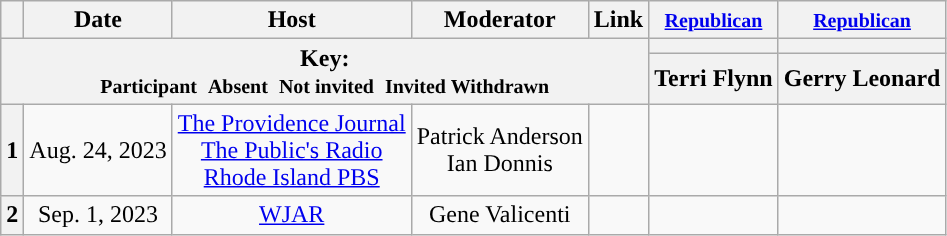<table class="wikitable" style="text-align:center;">
<tr>
<th scope="col"></th>
<th scope="col">Date</th>
<th scope="col">Host</th>
<th scope="col">Moderator</th>
<th scope="col">Link</th>
<th scope="col"><small><a href='#'>Republican</a></small></th>
<th scope="col"><small><a href='#'>Republican</a></small></th>
</tr>
<tr>
<th colspan="5" rowspan="2">Key:<br> <small>Participant </small>  <small>Absent </small>  <small>Not invited </small>  <small>Invited  Withdrawn</small></th>
<th scope="col" style="background:"></th>
<th scope="col" style="background:"></th>
</tr>
<tr>
<th scope="col">Terri Flynn</th>
<th scope="col">Gerry Leonard</th>
</tr>
<tr>
<th>1</th>
<td style="white-space:nowrap;">Aug. 24, 2023</td>
<td style="white-space:nowrap;"><a href='#'>The Providence Journal</a><br><a href='#'>The Public's Radio</a><br><a href='#'>Rhode Island PBS</a></td>
<td style="white-space:nowrap;">Patrick Anderson<br>Ian Donnis</td>
<td style="white-space:nowrap;"></td>
<td></td>
<td></td>
</tr>
<tr>
<th>2</th>
<td style="white-space:nowrap;">Sep. 1, 2023</td>
<td style="white-space:nowrap;"><a href='#'>WJAR</a></td>
<td style="white-space:nowrap;">Gene Valicenti</td>
<td style="white-space:nowrap;"></td>
<td></td>
<td></td>
</tr>
</table>
